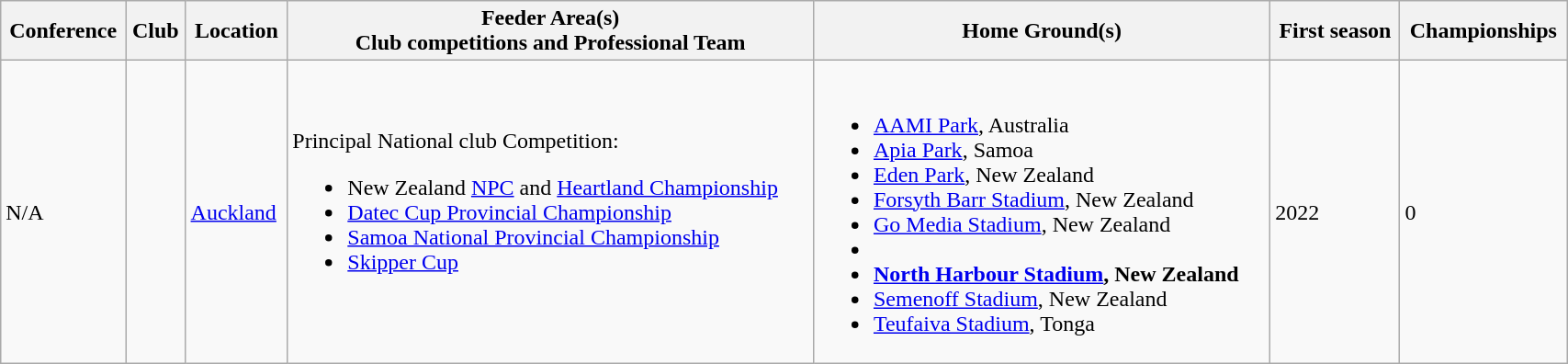<table class="wikitable sortable" style="width:90%;">
<tr>
<th>Conference</th>
<th>Club</th>
<th>Location</th>
<th>Feeder Area(s)<br>Club competitions and Professional Team</th>
<th>Home Ground(s)</th>
<th>First season</th>
<th>Championships</th>
</tr>
<tr>
<td>N/A</td>
<td></td>
<td><a href='#'>Auckland</a></td>
<td>Principal National club Competition:<br><ul><li>New Zealand <a href='#'>NPC</a> and <a href='#'>Heartland Championship</a></li><li><a href='#'>Datec Cup Provincial Championship</a></li><li><a href='#'>Samoa National Provincial Championship</a></li><li><a href='#'>Skipper Cup</a></li></ul></td>
<td><br><ul><li><a href='#'>AAMI Park</a>, Australia</li><li><a href='#'>Apia Park</a>, Samoa</li><li><a href='#'>Eden Park</a>, New Zealand</li><li><a href='#'>Forsyth Barr Stadium</a>, New Zealand</li><li><a href='#'>Go Media Stadium</a>, New Zealand</li><li></li><li><strong><a href='#'>North Harbour Stadium</a>, New Zealand</strong></li><li><a href='#'>Semenoff Stadium</a>, New Zealand</li><li><a href='#'>Teufaiva Stadium</a>, Tonga</li></ul></td>
<td>2022</td>
<td>0</td>
</tr>
</table>
